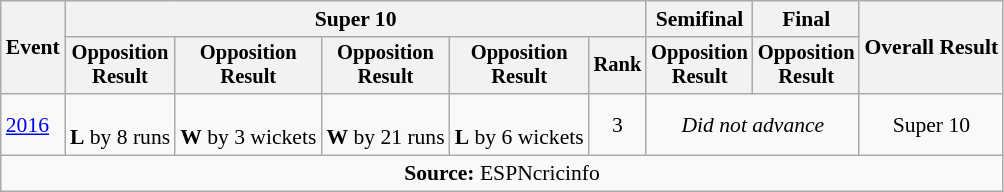<table class=wikitable style=font-size:90%;text-align:center>
<tr>
<th rowspan=2>Event</th>
<th colspan=5>Super 10</th>
<th>Semifinal</th>
<th>Final</th>
<th rowspan=2>Overall Result</th>
</tr>
<tr style=font-size:95%>
<th>Opposition<br>Result</th>
<th>Opposition<br>Result</th>
<th>Opposition<br>Result</th>
<th>Opposition<br>Result</th>
<th>Rank</th>
<th>Opposition<br>Result</th>
<th>Opposition<br>Result</th>
</tr>
<tr>
<td align=left><a href='#'>2016</a></td>
<td><br><strong>L</strong> by 8 runs</td>
<td><br><strong>W</strong> by 3 wickets</td>
<td><br><strong>W</strong> by 21 runs</td>
<td><br><strong>L</strong> by 6 wickets</td>
<td>3</td>
<td colspan="2"><em>Did not advance</em></td>
<td>Super 10</td>
</tr>
<tr>
<td colspan="11"><strong>Source:</strong> ESPNcricinfo</td>
</tr>
</table>
